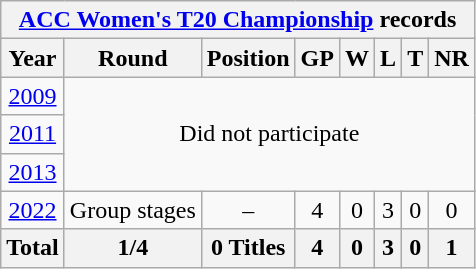<table class="wikitable" style="text-align: center; width=900px;">
<tr>
<th colspan="8"><a href='#'>ACC Women's T20 Championship</a> records</th>
</tr>
<tr>
<th>Year</th>
<th>Round</th>
<th>Position</th>
<th>GP</th>
<th>W</th>
<th>L</th>
<th>T</th>
<th>NR</th>
</tr>
<tr>
<td> <a href='#'>2009</a></td>
<td colspan=8 rowspan=3>Did not participate</td>
</tr>
<tr>
<td> <a href='#'>2011</a></td>
</tr>
<tr>
<td> <a href='#'>2013</a></td>
</tr>
<tr>
<td> <a href='#'>2022</a></td>
<td>Group stages</td>
<td>–</td>
<td>4</td>
<td>0</td>
<td>3</td>
<td>0</td>
<td>0</td>
</tr>
<tr>
<th>Total</th>
<th>1/4</th>
<th>0 Titles</th>
<th>4</th>
<th>0</th>
<th>3</th>
<th>0</th>
<th>1</th>
</tr>
</table>
